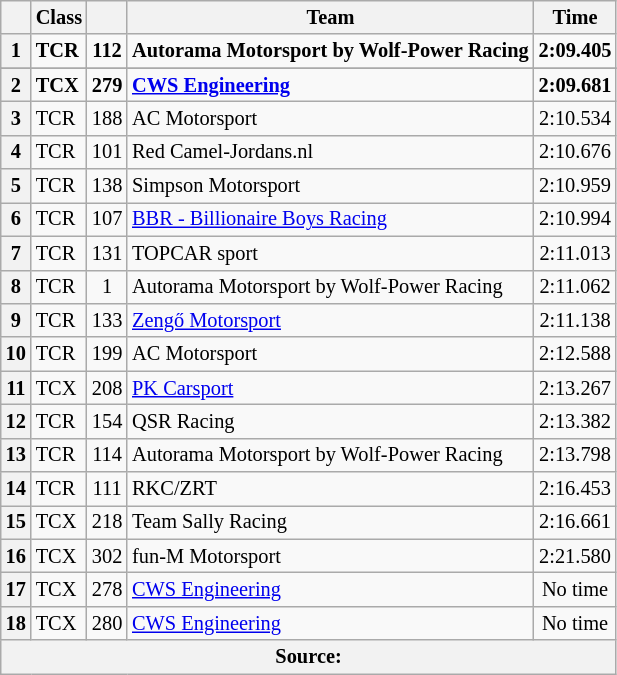<table class="wikitable sortable" style="font-size: 85%;">
<tr>
<th scope="col"></th>
<th scope="col">Class</th>
<th scope="col"></th>
<th scope="col">Team</th>
<th scope="col">Time</th>
</tr>
<tr style="font-weight:bold">
<th>1</th>
<td>TCR</td>
<td align="center">112</td>
<td> Autorama Motorsport by Wolf-Power Racing</td>
<td align="center">2:09.405</td>
</tr>
<tr>
</tr>
<tr style="font-weight:bold">
<th>2</th>
<td>TCX</td>
<td align="center">279</td>
<td> <a href='#'>CWS Engineering</a></td>
<td align="center">2:09.681</td>
</tr>
<tr>
<th>3</th>
<td>TCR</td>
<td align="center">188</td>
<td> AC Motorsport</td>
<td align="center">2:10.534</td>
</tr>
<tr>
<th>4</th>
<td>TCR</td>
<td align="center">101</td>
<td> Red Camel-Jordans.nl</td>
<td align="center">2:10.676</td>
</tr>
<tr>
<th>5</th>
<td>TCR</td>
<td align="center">138</td>
<td> Simpson Motorsport</td>
<td align="center">2:10.959</td>
</tr>
<tr>
<th>6</th>
<td>TCR</td>
<td align="center">107</td>
<td> <a href='#'>BBR - Billionaire Boys Racing</a></td>
<td align="center">2:10.994</td>
</tr>
<tr>
<th>7</th>
<td>TCR</td>
<td align="center">131</td>
<td> TOPCAR sport</td>
<td align="center">2:11.013</td>
</tr>
<tr>
<th>8</th>
<td>TCR</td>
<td align="center">1</td>
<td> Autorama Motorsport by Wolf-Power Racing</td>
<td align="center">2:11.062</td>
</tr>
<tr>
<th>9</th>
<td>TCR</td>
<td align="center">133</td>
<td> <a href='#'>Zengő Motorsport</a></td>
<td align="center">2:11.138</td>
</tr>
<tr>
<th>10</th>
<td>TCR</td>
<td align="center">199</td>
<td> AC Motorsport</td>
<td align="center">2:12.588</td>
</tr>
<tr>
<th>11</th>
<td>TCX</td>
<td align="center">208</td>
<td> <a href='#'>PK Carsport</a></td>
<td align="center">2:13.267</td>
</tr>
<tr>
<th>12</th>
<td>TCR</td>
<td align="center">154</td>
<td> QSR Racing</td>
<td align="center">2:13.382</td>
</tr>
<tr>
<th>13</th>
<td>TCR</td>
<td align="center">114</td>
<td> Autorama Motorsport by Wolf-Power Racing</td>
<td align="center">2:13.798</td>
</tr>
<tr>
<th>14</th>
<td>TCR</td>
<td align="center">111</td>
<td> RKC/ZRT</td>
<td align="center">2:16.453</td>
</tr>
<tr>
<th>15</th>
<td>TCX</td>
<td align="center">218</td>
<td> Team Sally Racing</td>
<td align="center">2:16.661</td>
</tr>
<tr>
<th>16</th>
<td>TCX</td>
<td align="center">302</td>
<td> fun-M Motorsport</td>
<td align="center">2:21.580</td>
</tr>
<tr>
<th>17</th>
<td>TCX</td>
<td align="center">278</td>
<td> <a href='#'>CWS Engineering</a></td>
<td align="center">No time</td>
</tr>
<tr>
<th>18</th>
<td>TCX</td>
<td align="center">280</td>
<td> <a href='#'>CWS Engineering</a></td>
<td align="center">No time</td>
</tr>
<tr>
<th colspan=5>Source:</th>
</tr>
</table>
